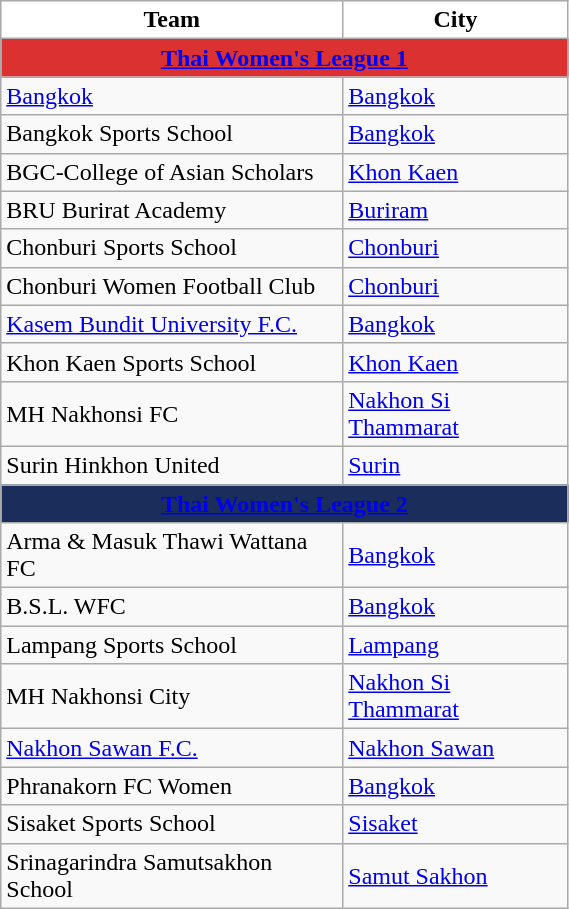<table class="wikitable collapsible autocollapse" style="text-align:left; width:30%;">
<tr>
<th style="background:white">Team</th>
<th style="background:white">City</th>
</tr>
<tr>
<th style="background:#DB3131;" colspan="10"><a href='#'><span>Thai Women's League 1</span></a></th>
</tr>
<tr>
<td><a href='#'>Bangkok</a></td>
<td><a href='#'>Bangkok</a></td>
</tr>
<tr>
<td>Bangkok Sports School</td>
<td><a href='#'>Bangkok</a></td>
</tr>
<tr>
<td>BGC-College of Asian Scholars</td>
<td><a href='#'>Khon Kaen</a></td>
</tr>
<tr>
<td>BRU Burirat Academy</td>
<td><a href='#'>Buriram</a></td>
</tr>
<tr>
<td>Chonburi Sports School</td>
<td><a href='#'>Chonburi</a></td>
</tr>
<tr>
<td>Chonburi Women Football Club</td>
<td><a href='#'>Chonburi</a></td>
</tr>
<tr>
<td><a href='#'>Kasem Bundit University F.C.</a></td>
<td><a href='#'>Bangkok</a></td>
</tr>
<tr>
<td>Khon Kaen Sports School</td>
<td><a href='#'>Khon Kaen</a></td>
</tr>
<tr>
<td>MH Nakhonsi FC</td>
<td><a href='#'>Nakhon Si Thammarat</a></td>
</tr>
<tr>
<td>Surin Hinkhon United</td>
<td><a href='#'>Surin</a></td>
</tr>
<tr>
<th style="background:#1A2D5B;" colspan="10"><a href='#'><span>Thai Women's League 2</span></a></th>
</tr>
<tr>
<td>Arma & Masuk Thawi Wattana FC</td>
<td><a href='#'>Bangkok</a></td>
</tr>
<tr>
<td>B.S.L. WFC</td>
<td><a href='#'>Bangkok</a></td>
</tr>
<tr>
<td>Lampang Sports School</td>
<td><a href='#'>Lampang</a></td>
</tr>
<tr>
<td>MH Nakhonsi City</td>
<td><a href='#'>Nakhon Si Thammarat</a></td>
</tr>
<tr>
<td><a href='#'>Nakhon Sawan F.C.</a></td>
<td><a href='#'>Nakhon Sawan</a></td>
</tr>
<tr>
<td>Phranakorn FC Women</td>
<td><a href='#'>Bangkok</a></td>
</tr>
<tr>
<td>Sisaket Sports School</td>
<td><a href='#'>Sisaket</a></td>
</tr>
<tr>
<td>Srinagarindra Samutsakhon School</td>
<td><a href='#'>Samut Sakhon</a></td>
</tr>
</table>
